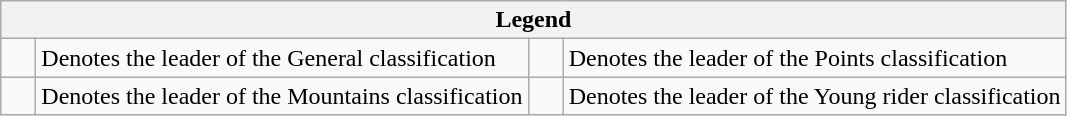<table class="wikitable">
<tr>
<th colspan=4>Legend</th>
</tr>
<tr>
<td>    </td>
<td>Denotes the leader of the General classification</td>
<td>    </td>
<td>Denotes the leader of the Points classification</td>
</tr>
<tr>
<td>    </td>
<td>Denotes the leader of the Mountains classification</td>
<td>    </td>
<td>Denotes the leader of the Young rider classification</td>
</tr>
</table>
